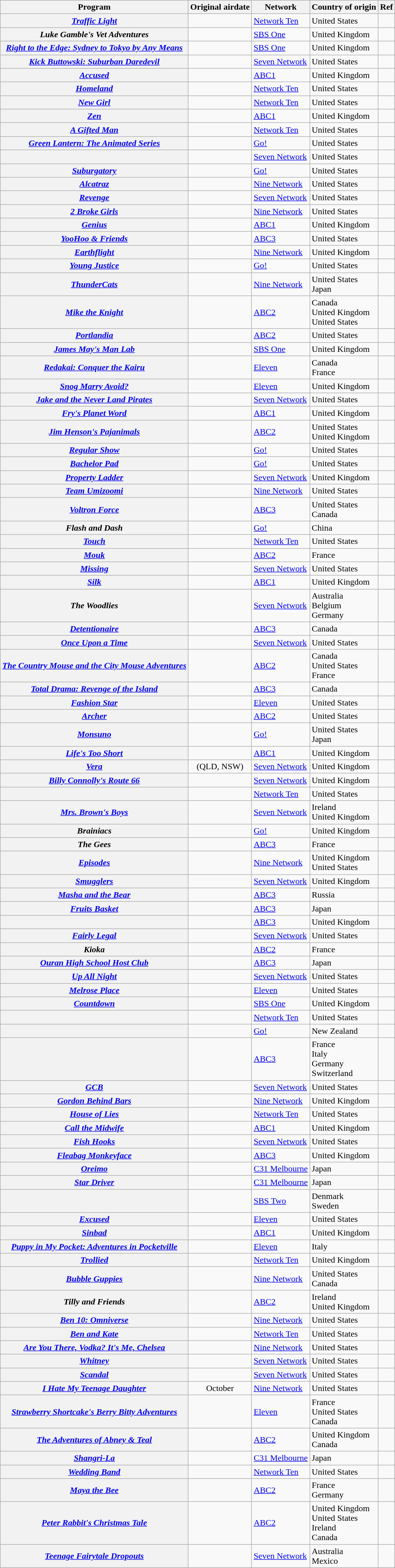<table class="wikitable plainrowheaders sortable" style="text-align:left">
<tr>
<th scope="col">Program</th>
<th scope="col">Original airdate</th>
<th scope="col">Network</th>
<th scope="col">Country of origin</th>
<th scope="col" class="unsortable">Ref</th>
</tr>
<tr>
<th scope="row"><em><a href='#'>Traffic Light</a></em></th>
<td align=center></td>
<td><a href='#'>Network Ten</a></td>
<td>United States</td>
<td align=center></td>
</tr>
<tr>
<th scope="row"><em>Luke Gamble's Vet Adventures</em></th>
<td align=center></td>
<td><a href='#'>SBS One</a></td>
<td>United Kingdom</td>
<td align=center></td>
</tr>
<tr>
<th scope="row"><em><a href='#'>Right to the Edge: Sydney to Tokyo by Any Means</a></em></th>
<td align=center></td>
<td><a href='#'>SBS One</a></td>
<td>United Kingdom</td>
<td align=center></td>
</tr>
<tr>
<th scope="row"><em><a href='#'>Kick Buttowski: Suburban Daredevil</a></em></th>
<td align=center></td>
<td><a href='#'>Seven Network</a></td>
<td>United States</td>
<td></td>
</tr>
<tr>
<th scope="row"><em><a href='#'>Accused</a></em></th>
<td align=center></td>
<td><a href='#'>ABC1</a></td>
<td>United Kingdom</td>
<td align=center></td>
</tr>
<tr>
<th scope="row"><em><a href='#'>Homeland</a></em></th>
<td align=center></td>
<td><a href='#'>Network Ten</a></td>
<td>United States</td>
<td align=center></td>
</tr>
<tr>
<th scope="row"><em><a href='#'>New Girl</a></em></th>
<td align=center></td>
<td><a href='#'>Network Ten</a></td>
<td>United States</td>
<td align=center></td>
</tr>
<tr>
<th scope="row"><em><a href='#'>Zen</a></em></th>
<td align=center></td>
<td><a href='#'>ABC1</a></td>
<td>United Kingdom</td>
<td align=center></td>
</tr>
<tr>
<th scope="row"><em><a href='#'>A Gifted Man</a></em></th>
<td align=center></td>
<td><a href='#'>Network Ten</a></td>
<td>United States</td>
<td align=center></td>
</tr>
<tr>
<th scope="row"><em><a href='#'>Green Lantern: The Animated Series</a></em></th>
<td align=center></td>
<td><a href='#'>Go!</a></td>
<td>United States</td>
<td></td>
</tr>
<tr>
<th scope="row"></th>
<td align=center></td>
<td><a href='#'>Seven Network</a></td>
<td>United States</td>
<td align=center></td>
</tr>
<tr>
<th scope="row"><em><a href='#'>Suburgatory</a></em></th>
<td align=center></td>
<td><a href='#'>Go!</a></td>
<td>United States</td>
<td align=center></td>
</tr>
<tr>
<th scope="row"><em><a href='#'>Alcatraz</a></em></th>
<td align=center></td>
<td><a href='#'>Nine Network</a></td>
<td>United States</td>
<td align=center></td>
</tr>
<tr>
<th scope="row"><em><a href='#'>Revenge</a></em></th>
<td align=center></td>
<td><a href='#'>Seven Network</a></td>
<td>United States</td>
<td align=center></td>
</tr>
<tr>
<th scope="row"><em><a href='#'>2 Broke Girls</a></em></th>
<td align=center></td>
<td><a href='#'>Nine Network</a></td>
<td>United States</td>
<td align=center></td>
</tr>
<tr>
<th scope="row"><em><a href='#'>Genius</a></em></th>
<td align=center></td>
<td><a href='#'>ABC1</a></td>
<td>United Kingdom</td>
<td align=center></td>
</tr>
<tr>
<th scope="row"><em><a href='#'>YooHoo & Friends</a></em></th>
<td align=center></td>
<td><a href='#'>ABC3</a></td>
<td>United States</td>
<td></td>
</tr>
<tr>
<th scope="row"><em><a href='#'>Earthflight</a></em></th>
<td align=center></td>
<td><a href='#'>Nine Network</a></td>
<td>United Kingdom</td>
<td align=center></td>
</tr>
<tr>
<th scope="row"><em><a href='#'>Young Justice</a></em></th>
<td align=center></td>
<td><a href='#'>Go!</a></td>
<td>United States</td>
<td></td>
</tr>
<tr>
<th scope="row"><em><a href='#'>ThunderCats</a></em></th>
<td align=center></td>
<td><a href='#'>Nine Network</a></td>
<td>United States<br>Japan</td>
<td></td>
</tr>
<tr>
<th scope="row"><em><a href='#'>Mike the Knight</a></em></th>
<td align=center></td>
<td><a href='#'>ABC2</a></td>
<td>Canada<br>United Kingdom<br>United States</td>
<td></td>
</tr>
<tr>
<th scope="row"><em><a href='#'>Portlandia</a></em></th>
<td align=center></td>
<td><a href='#'>ABC2</a></td>
<td>United States</td>
<td align=center></td>
</tr>
<tr>
<th scope="row"><em><a href='#'>James May's Man Lab</a></em></th>
<td align=center></td>
<td><a href='#'>SBS One</a></td>
<td>United Kingdom</td>
<td align=center></td>
</tr>
<tr>
<th scope="row"><em><a href='#'>Redakai: Conquer the Kairu</a></em></th>
<td align=center></td>
<td><a href='#'>Eleven</a></td>
<td>Canada<br>France</td>
<td align=center></td>
</tr>
<tr>
<th scope="row"><em><a href='#'>Snog Marry Avoid?</a></em></th>
<td align=center></td>
<td><a href='#'>Eleven</a></td>
<td>United Kingdom</td>
<td align=center></td>
</tr>
<tr>
<th scope="row"><em><a href='#'>Jake and the Never Land Pirates</a></em></th>
<td align=center></td>
<td><a href='#'>Seven Network</a></td>
<td>United States</td>
<td></td>
</tr>
<tr>
<th scope="row"><em><a href='#'>Fry's Planet Word</a></em></th>
<td align=center></td>
<td><a href='#'>ABC1</a></td>
<td>United Kingdom</td>
<td align=center></td>
</tr>
<tr>
<th scope="row"><em><a href='#'>Jim Henson's Pajanimals</a></em></th>
<td align=center></td>
<td><a href='#'>ABC2</a></td>
<td>United States<br>United Kingdom</td>
<td></td>
</tr>
<tr>
<th scope="row"><em><a href='#'>Regular Show</a></em></th>
<td align=center></td>
<td><a href='#'>Go!</a></td>
<td>United States</td>
<td></td>
</tr>
<tr>
<th scope="row"><em><a href='#'>Bachelor Pad</a></em></th>
<td align=center></td>
<td><a href='#'>Go!</a></td>
<td>United States</td>
<td align=center></td>
</tr>
<tr>
<th scope="row"><em><a href='#'>Property Ladder</a></em></th>
<td align=center></td>
<td><a href='#'>Seven Network</a></td>
<td>United Kingdom</td>
<td align=center></td>
</tr>
<tr>
<th scope="row"><em><a href='#'>Team Umizoomi</a></em></th>
<td align=center></td>
<td><a href='#'>Nine Network</a></td>
<td>United States</td>
<td></td>
</tr>
<tr>
<th scope="row"><em><a href='#'>Voltron Force</a></em></th>
<td align=center></td>
<td><a href='#'>ABC3</a></td>
<td>United States<br>Canada</td>
<td></td>
</tr>
<tr>
<th scope="row"><em>Flash and Dash</em></th>
<td align=center></td>
<td><a href='#'>Go!</a></td>
<td>China</td>
<td></td>
</tr>
<tr>
<th scope="row"><em><a href='#'>Touch</a></em></th>
<td align=center></td>
<td><a href='#'>Network Ten</a></td>
<td>United States</td>
<td align=center></td>
</tr>
<tr>
<th scope="row"><em><a href='#'>Mouk</a></em></th>
<td align=center></td>
<td><a href='#'>ABC2</a></td>
<td>France</td>
<td></td>
</tr>
<tr>
<th scope="row"><em><a href='#'>Missing</a></em></th>
<td align=center></td>
<td><a href='#'>Seven Network</a></td>
<td>United States</td>
<td align=center></td>
</tr>
<tr>
<th scope="row"><em><a href='#'>Silk</a></em></th>
<td align=center></td>
<td><a href='#'>ABC1</a></td>
<td>United Kingdom</td>
<td align=center></td>
</tr>
<tr>
<th scope="row"><em>The Woodlies</em></th>
<td align=center></td>
<td><a href='#'>Seven Network</a></td>
<td>Australia<br>Belgium<br>Germany</td>
<td></td>
</tr>
<tr>
<th scope="row"><em><a href='#'>Detentionaire</a></em></th>
<td align=center></td>
<td><a href='#'>ABC3</a></td>
<td>Canada</td>
<td></td>
</tr>
<tr>
<th scope="row"><em><a href='#'>Once Upon a Time</a></em></th>
<td align=center></td>
<td><a href='#'>Seven Network</a></td>
<td>United States</td>
<td align=center></td>
</tr>
<tr>
<th scope="row"><em><a href='#'>The Country Mouse and the City Mouse Adventures</a></em></th>
<td align=center></td>
<td><a href='#'>ABC2</a></td>
<td>Canada<br>United States<br>France</td>
<td></td>
</tr>
<tr>
<th scope="row"><em><a href='#'>Total Drama: Revenge of the Island</a></em></th>
<td align=center></td>
<td><a href='#'>ABC3</a></td>
<td>Canada</td>
<td align=center></td>
</tr>
<tr>
<th scope="row"><em><a href='#'>Fashion Star</a></em></th>
<td align=center></td>
<td><a href='#'>Eleven</a></td>
<td>United States</td>
<td align=center></td>
</tr>
<tr>
<th scope="row"><em><a href='#'>Archer</a></em></th>
<td align=center></td>
<td><a href='#'>ABC2</a></td>
<td>United States</td>
<td></td>
</tr>
<tr>
<th scope="row"><em><a href='#'>Monsuno</a></em></th>
<td align=center></td>
<td><a href='#'>Go!</a></td>
<td>United States<br>Japan</td>
<td align=center></td>
</tr>
<tr>
<th scope="row"><em><a href='#'>Life's Too Short</a></em></th>
<td align=center></td>
<td><a href='#'>ABC1</a></td>
<td>United Kingdom</td>
<td align=center></td>
</tr>
<tr>
<th scope="row"><em><a href='#'>Vera</a></em></th>
<td align=center> (QLD, NSW)</td>
<td><a href='#'>Seven Network</a></td>
<td>United Kingdom</td>
<td align=center></td>
</tr>
<tr>
<th scope="row"><em><a href='#'>Billy Connolly's Route 66</a></em></th>
<td align=center></td>
<td><a href='#'>Seven Network</a></td>
<td>United Kingdom</td>
<td align=center></td>
</tr>
<tr>
<th scope="row"><em></em></th>
<td align=center></td>
<td><a href='#'>Network Ten</a></td>
<td>United States</td>
<td align=center></td>
</tr>
<tr>
<th scope="row"><em><a href='#'>Mrs. Brown's Boys</a></em></th>
<td align=center></td>
<td><a href='#'>Seven Network</a></td>
<td>Ireland<br>United Kingdom</td>
<td align=center></td>
</tr>
<tr>
<th scope="row"><em>Brainiacs</em></th>
<td align=center></td>
<td><a href='#'>Go!</a></td>
<td>United Kingdom</td>
<td></td>
</tr>
<tr>
<th scope="row"><em>The Gees</em></th>
<td align=center></td>
<td><a href='#'>ABC3</a></td>
<td>France</td>
<td></td>
</tr>
<tr>
<th scope="row"><em><a href='#'>Episodes</a></em></th>
<td align=center></td>
<td><a href='#'>Nine Network</a></td>
<td>United Kingdom<br>United States</td>
<td align=center></td>
</tr>
<tr>
<th scope="row"><em><a href='#'>Smugglers</a></em></th>
<td align=center></td>
<td><a href='#'>Seven Network</a></td>
<td>United Kingdom</td>
<td align=center></td>
</tr>
<tr>
<th scope="row"><em><a href='#'>Masha and the Bear</a></em></th>
<td align=center></td>
<td><a href='#'>ABC3</a></td>
<td>Russia</td>
<td></td>
</tr>
<tr>
<th scope="row"><em><a href='#'>Fruits Basket</a></em></th>
<td align=center></td>
<td><a href='#'>ABC3</a></td>
<td>Japan</td>
<td align=center></td>
</tr>
<tr>
<th scope="row"><em></em></th>
<td align=center></td>
<td><a href='#'>ABC3</a></td>
<td>United Kingdom</td>
<td></td>
</tr>
<tr>
<th scope="row"><em><a href='#'>Fairly Legal</a></em></th>
<td align=center></td>
<td><a href='#'>Seven Network</a></td>
<td>United States</td>
<td align=center></td>
</tr>
<tr>
<th scope="row"><em>Kioka</em></th>
<td align=center></td>
<td><a href='#'>ABC2</a></td>
<td>France</td>
<td></td>
</tr>
<tr>
<th scope="row"><em><a href='#'>Ouran High School Host Club</a></em></th>
<td align=center></td>
<td><a href='#'>ABC3</a></td>
<td>Japan</td>
<td align=center></td>
</tr>
<tr>
<th scope="row"><em><a href='#'>Up All Night</a></em></th>
<td align=center></td>
<td><a href='#'>Seven Network</a></td>
<td>United States</td>
<td align=center></td>
</tr>
<tr>
<th scope="row"><em><a href='#'>Melrose Place</a></em></th>
<td align=center></td>
<td><a href='#'>Eleven</a></td>
<td>United States</td>
<td align=center></td>
</tr>
<tr>
<th scope="row"><em><a href='#'>Countdown</a></em></th>
<td align=center></td>
<td><a href='#'>SBS One</a></td>
<td>United Kingdom</td>
<td align=center></td>
</tr>
<tr>
<th scope="row"><em></em></th>
<td align=center></td>
<td><a href='#'>Network Ten</a></td>
<td>United States</td>
<td align=center></td>
</tr>
<tr>
<th scope="row"><em></em></th>
<td align=center></td>
<td><a href='#'>Go!</a></td>
<td>New Zealand</td>
<td align=center></td>
</tr>
<tr>
<th scope="row"><em></em></th>
<td align=center></td>
<td><a href='#'>ABC3</a></td>
<td>France<br>Italy<br>Germany<br>Switzerland</td>
<td></td>
</tr>
<tr>
<th scope="row"><em><a href='#'>GCB</a></em></th>
<td align=center></td>
<td><a href='#'>Seven Network</a></td>
<td>United States</td>
<td align=center></td>
</tr>
<tr>
<th scope="row"><em><a href='#'>Gordon Behind Bars</a></em></th>
<td align=center></td>
<td><a href='#'>Nine Network</a></td>
<td>United Kingdom</td>
<td align=center></td>
</tr>
<tr>
<th scope="row"><em><a href='#'>House of Lies</a></em></th>
<td align=center></td>
<td><a href='#'>Network Ten</a></td>
<td>United States</td>
<td align=center></td>
</tr>
<tr>
<th scope="row"><em><a href='#'>Call the Midwife</a></em></th>
<td align=center></td>
<td><a href='#'>ABC1</a></td>
<td>United Kingdom</td>
<td align=center></td>
</tr>
<tr>
<th scope="row"><em><a href='#'>Fish Hooks</a></em></th>
<td align=center></td>
<td><a href='#'>Seven Network</a></td>
<td>United States</td>
<td></td>
</tr>
<tr>
<th scope="row"><em><a href='#'>Fleabag Monkeyface</a></em></th>
<td align=center></td>
<td><a href='#'>ABC3</a></td>
<td>United Kingdom</td>
<td></td>
</tr>
<tr>
<th scope="row"><em><a href='#'>Oreimo</a></em></th>
<td align=center></td>
<td><a href='#'>C31 Melbourne</a></td>
<td>Japan</td>
<td></td>
</tr>
<tr>
<th scope="row"><em><a href='#'>Star Driver</a></em></th>
<td align=center></td>
<td><a href='#'>C31 Melbourne</a></td>
<td>Japan</td>
<td></td>
</tr>
<tr>
<th scope="row"><em></em></th>
<td align=center></td>
<td><a href='#'>SBS Two</a></td>
<td>Denmark<br>Sweden</td>
<td align=center></td>
</tr>
<tr>
<th scope="row"><em><a href='#'>Excused</a></em></th>
<td align=center></td>
<td><a href='#'>Eleven</a></td>
<td>United States</td>
<td align=center></td>
</tr>
<tr>
<th scope="row"><em><a href='#'>Sinbad</a></em></th>
<td align=center></td>
<td><a href='#'>ABC1</a></td>
<td>United Kingdom</td>
<td align=center></td>
</tr>
<tr>
<th scope="row"><em><a href='#'>Puppy in My Pocket: Adventures in Pocketville</a></em></th>
<td align=center></td>
<td><a href='#'>Eleven</a></td>
<td>Italy</td>
<td></td>
</tr>
<tr>
<th scope="row"><em><a href='#'>Trollied</a></em></th>
<td align=center></td>
<td><a href='#'>Network Ten</a></td>
<td>United Kingdom</td>
<td align=center></td>
</tr>
<tr>
<th scope="row"><em><a href='#'>Bubble Guppies</a></em></th>
<td align=center></td>
<td><a href='#'>Nine Network</a></td>
<td>United States<br>Canada</td>
<td></td>
</tr>
<tr>
<th scope="row"><em>Tilly and Friends</em></th>
<td align=center></td>
<td><a href='#'>ABC2</a></td>
<td>Ireland<br>United Kingdom</td>
<td></td>
</tr>
<tr>
<th scope="row"><em><a href='#'>Ben 10: Omniverse</a></em></th>
<td align=center></td>
<td><a href='#'>Nine Network</a></td>
<td>United States</td>
<td></td>
</tr>
<tr>
<th scope="row"><em><a href='#'>Ben and Kate</a></em></th>
<td align=center></td>
<td><a href='#'>Network Ten</a></td>
<td>United States</td>
<td align=center></td>
</tr>
<tr>
<th scope="row"><em><a href='#'>Are You There, Vodka? It's Me, Chelsea</a></em></th>
<td align=center></td>
<td><a href='#'>Nine Network</a></td>
<td>United States</td>
<td align=center></td>
</tr>
<tr>
<th scope="row"><em><a href='#'>Whitney</a></em></th>
<td align=center></td>
<td><a href='#'>Seven Network</a></td>
<td>United States</td>
<td align=center></td>
</tr>
<tr>
<th scope="row"><em><a href='#'>Scandal</a></em></th>
<td align=center></td>
<td><a href='#'>Seven Network</a></td>
<td>United States</td>
<td align=center></td>
</tr>
<tr>
<th scope="row"><em><a href='#'>I Hate My Teenage Daughter</a></em></th>
<td align=center>October</td>
<td><a href='#'>Nine Network</a></td>
<td>United States</td>
<td align=center></td>
</tr>
<tr>
<th scope="row"><em><a href='#'>Strawberry Shortcake's Berry Bitty Adventures</a></em></th>
<td align=center></td>
<td><a href='#'>Eleven</a></td>
<td>France<br>United States<br>Canada</td>
<td></td>
</tr>
<tr>
<th scope="row"><em><a href='#'>The Adventures of Abney & Teal</a></em></th>
<td align=center></td>
<td><a href='#'>ABC2</a></td>
<td>United Kingdom<br>Canada</td>
<td></td>
</tr>
<tr>
<th scope="row"><em><a href='#'>Shangri-La</a></em></th>
<td align=center></td>
<td><a href='#'>C31 Melbourne</a></td>
<td>Japan</td>
<td></td>
</tr>
<tr>
<th scope="row"><em><a href='#'>Wedding Band</a></em></th>
<td align=center></td>
<td><a href='#'>Network Ten</a></td>
<td>United States</td>
<td align=center></td>
</tr>
<tr>
<th scope="row"><em><a href='#'>Maya the Bee</a></em></th>
<td align=center></td>
<td><a href='#'>ABC2</a></td>
<td>France<br>Germany</td>
<td></td>
</tr>
<tr>
<th scope="row"><em><a href='#'>Peter Rabbit's Christmas Tale</a></em></th>
<td align=center></td>
<td><a href='#'>ABC2</a></td>
<td>United Kingdom<br>United States<br>Ireland<br>Canada</td>
<td></td>
</tr>
<tr>
<th scope="row"><em><a href='#'>Teenage Fairytale Dropouts</a></em></th>
<td align=center></td>
<td><a href='#'>Seven Network</a></td>
<td>Australia<br>Mexico</td>
<td></td>
</tr>
</table>
